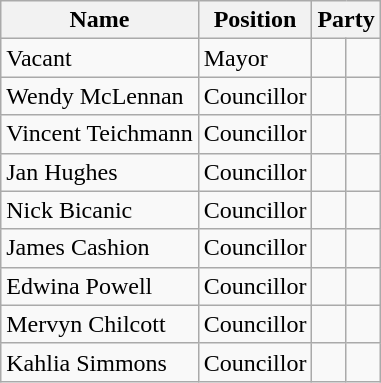<table class="wikitable">
<tr>
<th>Name</th>
<th>Position</th>
<th colspan="2">Party</th>
</tr>
<tr>
<td>Vacant</td>
<td>Mayor</td>
<td></td>
<td></td>
</tr>
<tr>
<td>Wendy McLennan</td>
<td>Councillor</td>
<td></td>
<td></td>
</tr>
<tr>
<td>Vincent Teichmann</td>
<td>Councillor</td>
<td></td>
<td></td>
</tr>
<tr>
<td>Jan Hughes</td>
<td>Councillor</td>
<td></td>
<td></td>
</tr>
<tr>
<td>Nick Bicanic</td>
<td>Councillor</td>
<td></td>
<td></td>
</tr>
<tr>
<td>James Cashion</td>
<td>Councillor</td>
<td></td>
<td></td>
</tr>
<tr>
<td>Edwina Powell</td>
<td>Councillor</td>
<td></td>
<td></td>
</tr>
<tr>
<td>Mervyn Chilcott</td>
<td>Councillor</td>
<td></td>
<td></td>
</tr>
<tr>
<td>Kahlia Simmons</td>
<td>Councillor</td>
<td></td>
<td></td>
</tr>
</table>
